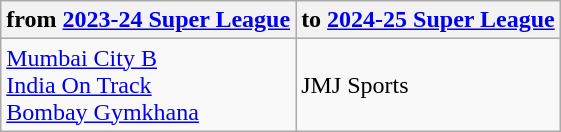<table class="wikitable">
<tr>
<th> from <a href='#'>2023-24 Super League</a></th>
<th> to <a href='#'>2024-25 Super League</a></th>
</tr>
<tr>
<td><a href='#'>Mumbai City B</a><br><a href='#'>India On Track</a><br><a href='#'>Bombay Gymkhana</a></td>
<td>JMJ Sports</td>
</tr>
</table>
